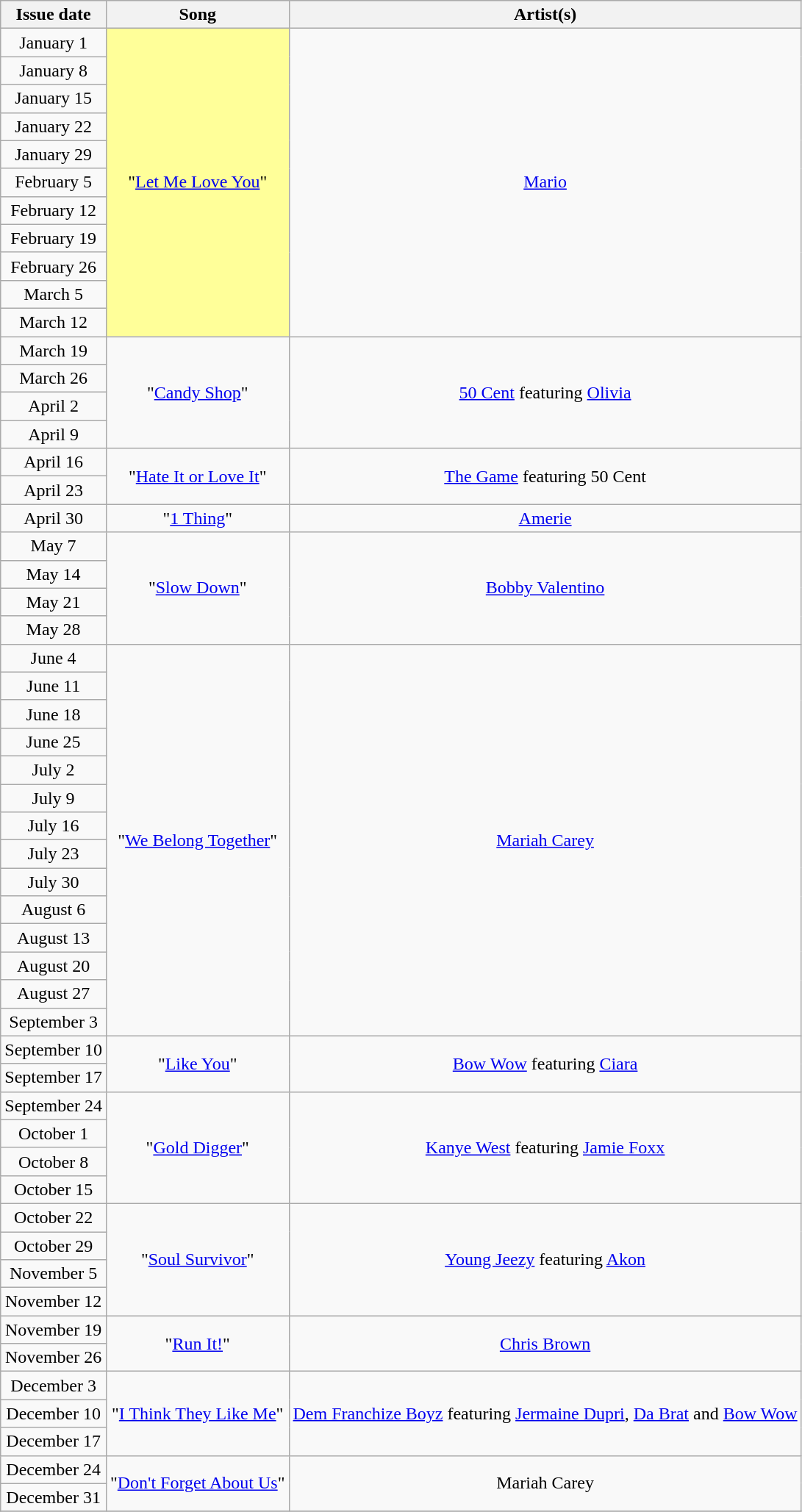<table class="wikitable plainrowheaders" style="text-align: center">
<tr>
<th>Issue date</th>
<th>Song</th>
<th>Artist(s)</th>
</tr>
<tr>
<td>January 1</td>
<td bgcolor=#FFFF99 rowspan="11">"<a href='#'>Let Me Love You</a>" </td>
<td rowspan="11"><a href='#'>Mario</a></td>
</tr>
<tr>
<td>January 8</td>
</tr>
<tr>
<td>January 15</td>
</tr>
<tr>
<td>January 22</td>
</tr>
<tr>
<td>January 29</td>
</tr>
<tr>
<td>February 5</td>
</tr>
<tr>
<td>February 12</td>
</tr>
<tr>
<td>February 19</td>
</tr>
<tr>
<td>February 26</td>
</tr>
<tr>
<td>March 5</td>
</tr>
<tr>
<td>March 12</td>
</tr>
<tr>
<td>March 19</td>
<td rowspan="4">"<a href='#'>Candy Shop</a>"</td>
<td rowspan="4"><a href='#'>50 Cent</a> featuring <a href='#'>Olivia</a></td>
</tr>
<tr>
<td>March 26</td>
</tr>
<tr>
<td>April 2</td>
</tr>
<tr>
<td>April 9</td>
</tr>
<tr>
<td>April 16</td>
<td rowspan="2">"<a href='#'>Hate It or Love It</a>"</td>
<td rowspan="2"><a href='#'>The Game</a> featuring 50 Cent</td>
</tr>
<tr>
<td>April 23</td>
</tr>
<tr>
<td>April 30</td>
<td>"<a href='#'>1 Thing</a>"</td>
<td><a href='#'>Amerie</a></td>
</tr>
<tr>
<td>May 7</td>
<td rowspan="4">"<a href='#'>Slow Down</a>"</td>
<td rowspan="4"><a href='#'>Bobby Valentino</a></td>
</tr>
<tr>
<td>May 14</td>
</tr>
<tr>
<td>May 21</td>
</tr>
<tr>
<td>May 28</td>
</tr>
<tr>
<td>June 4</td>
<td rowspan="14">"<a href='#'>We Belong Together</a>"</td>
<td rowspan="14"><a href='#'>Mariah Carey</a></td>
</tr>
<tr>
<td>June 11</td>
</tr>
<tr>
<td>June 18</td>
</tr>
<tr>
<td>June 25</td>
</tr>
<tr>
<td>July 2</td>
</tr>
<tr>
<td>July 9</td>
</tr>
<tr>
<td>July 16</td>
</tr>
<tr>
<td>July 23</td>
</tr>
<tr>
<td>July 30</td>
</tr>
<tr>
<td>August 6</td>
</tr>
<tr>
<td>August 13</td>
</tr>
<tr>
<td>August 20</td>
</tr>
<tr>
<td>August 27</td>
</tr>
<tr>
<td>September 3</td>
</tr>
<tr>
<td>September 10</td>
<td rowspan="2">"<a href='#'>Like You</a>"</td>
<td rowspan="2"><a href='#'>Bow Wow</a> featuring <a href='#'>Ciara</a></td>
</tr>
<tr>
<td>September 17</td>
</tr>
<tr>
<td>September 24</td>
<td rowspan="4">"<a href='#'>Gold Digger</a>"</td>
<td rowspan="4"><a href='#'>Kanye West</a> featuring <a href='#'>Jamie Foxx</a></td>
</tr>
<tr>
<td>October 1</td>
</tr>
<tr>
<td>October 8</td>
</tr>
<tr>
<td>October 15</td>
</tr>
<tr>
<td>October 22</td>
<td rowspan="4">"<a href='#'>Soul Survivor</a>"</td>
<td rowspan="4"><a href='#'>Young Jeezy</a> featuring <a href='#'>Akon</a></td>
</tr>
<tr>
<td>October 29</td>
</tr>
<tr>
<td>November 5</td>
</tr>
<tr>
<td>November 12</td>
</tr>
<tr>
<td>November 19</td>
<td rowspan="2">"<a href='#'>Run It!</a>"</td>
<td rowspan="2"><a href='#'>Chris Brown</a></td>
</tr>
<tr>
<td>November 26</td>
</tr>
<tr>
<td>December 3</td>
<td rowspan="3">"<a href='#'>I Think They Like Me</a>"</td>
<td rowspan="3"><a href='#'>Dem Franchize Boyz</a> featuring <a href='#'>Jermaine Dupri</a>, <a href='#'>Da Brat</a> and <a href='#'>Bow Wow</a></td>
</tr>
<tr>
<td>December 10</td>
</tr>
<tr>
<td>December 17</td>
</tr>
<tr>
<td>December 24</td>
<td rowspan="2">"<a href='#'>Don't Forget About Us</a>"</td>
<td rowspan="2">Mariah Carey</td>
</tr>
<tr>
<td>December 31</td>
</tr>
<tr>
</tr>
</table>
